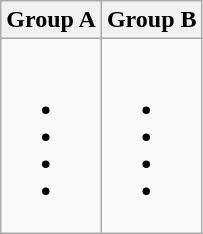<table class="wikitable">
<tr>
<th>Group A</th>
<th>Group B</th>
</tr>
<tr>
<td valign=top><br><ul><li></li><li></li><li></li><li></li></ul></td>
<td valign=top><br><ul><li></li><li></li><li></li><li></li></ul></td>
</tr>
</table>
